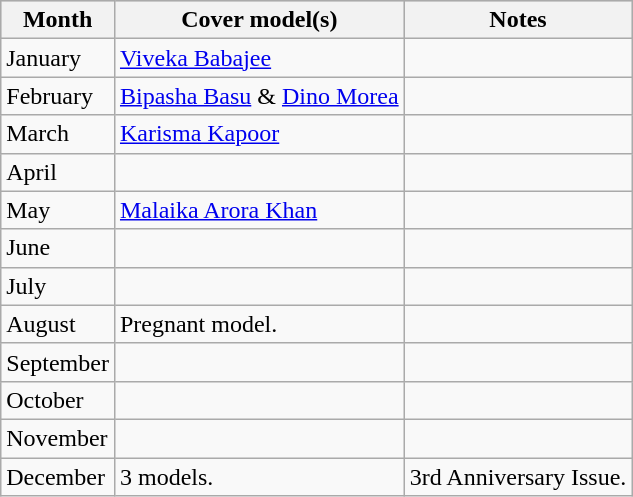<table class="wikitable">
<tr style="background:#ccc; text-align:center;">
<th>Month</th>
<th>Cover model(s)</th>
<th>Notes</th>
</tr>
<tr>
<td>January</td>
<td><a href='#'>Viveka Babajee</a></td>
<td></td>
</tr>
<tr>
<td>February</td>
<td><a href='#'>Bipasha Basu</a> &  <a href='#'>Dino Morea</a></td>
<td></td>
</tr>
<tr>
<td>March</td>
<td><a href='#'>Karisma Kapoor</a></td>
<td></td>
</tr>
<tr>
<td>April</td>
<td></td>
<td></td>
</tr>
<tr>
<td>May</td>
<td><a href='#'>Malaika Arora Khan</a></td>
<td></td>
</tr>
<tr>
<td>June</td>
<td></td>
<td></td>
</tr>
<tr>
<td>July</td>
<td></td>
<td></td>
</tr>
<tr>
<td>August</td>
<td>Pregnant model.</td>
<td></td>
</tr>
<tr>
<td>September</td>
<td></td>
<td></td>
</tr>
<tr>
<td>October</td>
<td></td>
<td></td>
</tr>
<tr>
<td>November</td>
<td></td>
<td></td>
</tr>
<tr>
<td>December</td>
<td>3 models.</td>
<td>3rd Anniversary Issue.</td>
</tr>
</table>
